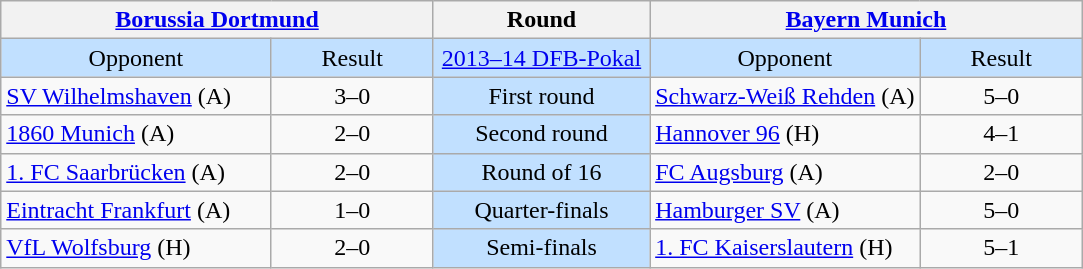<table class="wikitable" style="text-align:center; white-space:nowrap;">
<tr>
<th colspan="2"><a href='#'>Borussia Dortmund</a></th>
<th>Round</th>
<th colspan="2"><a href='#'>Bayern Munich</a></th>
</tr>
<tr style="background:#C1E0FF;">
<td style="width:25%;">Opponent</td>
<td style="width:15%;">Result</td>
<td><a href='#'>2013–14 DFB-Pokal</a></td>
<td style="width:25%;">Opponent</td>
<td style="width:15%;">Result</td>
</tr>
<tr>
<td style="text-align:left;"><a href='#'>SV Wilhelmshaven</a> (A)</td>
<td>3–0</td>
<td style="background:#C1E0FF;">First round</td>
<td style="text-align:left;"><a href='#'>Schwarz-Weiß Rehden</a> (A)</td>
<td>5–0</td>
</tr>
<tr>
<td style="text-align:left;"><a href='#'>1860 Munich</a> (A)</td>
<td>2–0 </td>
<td style="background:#C1E0FF;">Second round</td>
<td style="text-align:left;"><a href='#'>Hannover 96</a> (H)</td>
<td>4–1</td>
</tr>
<tr>
<td style="text-align:left;"><a href='#'>1. FC Saarbrücken</a> (A)</td>
<td>2–0</td>
<td style="background:#C1E0FF;">Round of 16</td>
<td style="text-align:left;"><a href='#'>FC Augsburg</a> (A)</td>
<td>2–0</td>
</tr>
<tr>
<td style="text-align:left;"><a href='#'>Eintracht Frankfurt</a> (A)</td>
<td>1–0</td>
<td style="background:#C1E0FF;">Quarter-finals</td>
<td style="text-align:left;"><a href='#'>Hamburger SV</a> (A)</td>
<td>5–0</td>
</tr>
<tr>
<td style="text-align:left;"><a href='#'>VfL Wolfsburg</a> (H)</td>
<td>2–0</td>
<td style="background:#C1E0FF;">Semi-finals</td>
<td style="text-align:left;"><a href='#'>1. FC Kaiserslautern</a> (H)</td>
<td>5–1</td>
</tr>
</table>
